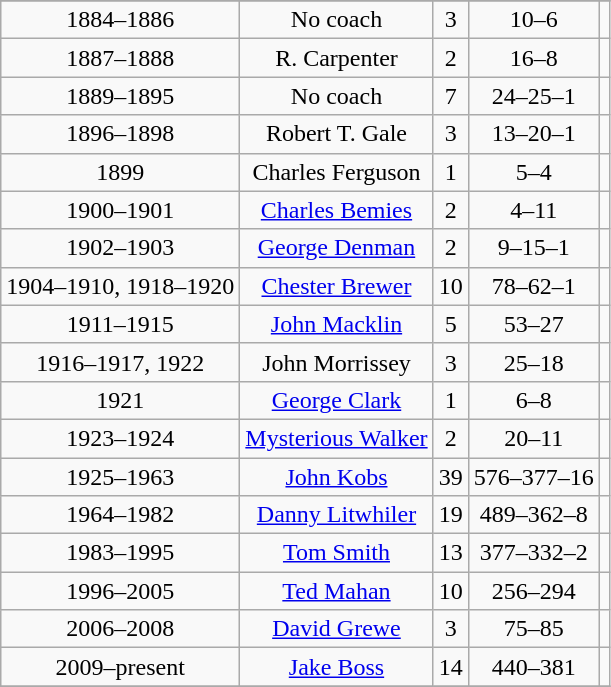<table class="wikitable" style="text-align:center">
<tr>
</tr>
<tr>
<td>1884–1886</td>
<td>No coach</td>
<td>3</td>
<td>10–6</td>
<td></td>
</tr>
<tr>
<td>1887–1888</td>
<td>R. Carpenter</td>
<td>2</td>
<td>16–8</td>
<td></td>
</tr>
<tr>
<td>1889–1895</td>
<td>No coach</td>
<td>7</td>
<td>24–25–1</td>
<td></td>
</tr>
<tr>
<td>1896–1898</td>
<td>Robert T. Gale</td>
<td>3</td>
<td>13–20–1</td>
<td></td>
</tr>
<tr>
<td>1899</td>
<td>Charles Ferguson</td>
<td>1</td>
<td>5–4</td>
<td></td>
</tr>
<tr>
<td>1900–1901</td>
<td><a href='#'>Charles Bemies</a></td>
<td>2</td>
<td>4–11</td>
<td></td>
</tr>
<tr>
<td>1902–1903</td>
<td><a href='#'>George Denman</a></td>
<td>2</td>
<td>9–15–1</td>
<td></td>
</tr>
<tr>
<td>1904–1910, 1918–1920</td>
<td><a href='#'>Chester Brewer</a></td>
<td>10</td>
<td>78–62–1</td>
<td></td>
</tr>
<tr>
<td>1911–1915</td>
<td><a href='#'>John Macklin</a></td>
<td>5</td>
<td>53–27</td>
<td></td>
</tr>
<tr>
<td>1916–1917, 1922</td>
<td>John Morrissey</td>
<td>3</td>
<td>25–18</td>
<td></td>
</tr>
<tr>
<td>1921</td>
<td><a href='#'>George Clark</a></td>
<td>1</td>
<td>6–8</td>
<td></td>
</tr>
<tr>
<td>1923–1924</td>
<td><a href='#'>Mysterious Walker</a></td>
<td>2</td>
<td>20–11</td>
<td></td>
</tr>
<tr>
<td>1925–1963</td>
<td><a href='#'>John Kobs</a></td>
<td>39</td>
<td>576–377–16</td>
<td></td>
</tr>
<tr>
<td>1964–1982</td>
<td><a href='#'>Danny Litwhiler</a></td>
<td>19</td>
<td>489–362–8</td>
<td></td>
</tr>
<tr>
<td>1983–1995</td>
<td><a href='#'>Tom Smith</a></td>
<td>13</td>
<td>377–332–2</td>
<td></td>
</tr>
<tr>
<td>1996–2005</td>
<td><a href='#'>Ted Mahan</a></td>
<td>10</td>
<td>256–294</td>
<td></td>
</tr>
<tr>
<td>2006–2008</td>
<td><a href='#'>David Grewe</a></td>
<td>3</td>
<td>75–85</td>
<td></td>
</tr>
<tr>
<td>2009–present</td>
<td><a href='#'>Jake Boss</a></td>
<td>14</td>
<td>440–381</td>
<td></td>
</tr>
<tr>
</tr>
</table>
